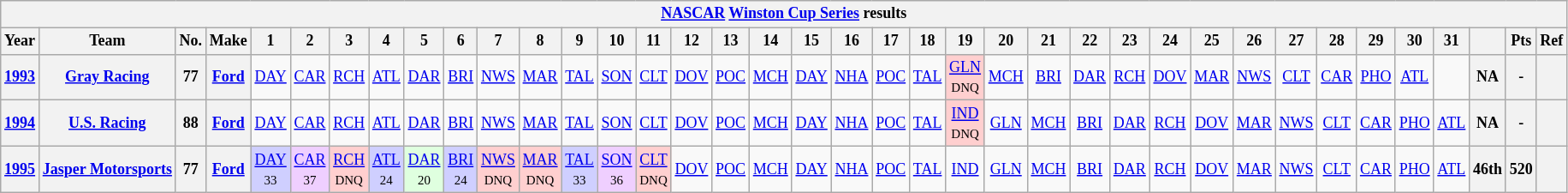<table class="wikitable" style="text-align:center; font-size:75%">
<tr>
<th colspan=45><a href='#'>NASCAR</a> <a href='#'>Winston Cup Series</a> results</th>
</tr>
<tr>
<th>Year</th>
<th>Team</th>
<th>No.</th>
<th>Make</th>
<th>1</th>
<th>2</th>
<th>3</th>
<th>4</th>
<th>5</th>
<th>6</th>
<th>7</th>
<th>8</th>
<th>9</th>
<th>10</th>
<th>11</th>
<th>12</th>
<th>13</th>
<th>14</th>
<th>15</th>
<th>16</th>
<th>17</th>
<th>18</th>
<th>19</th>
<th>20</th>
<th>21</th>
<th>22</th>
<th>23</th>
<th>24</th>
<th>25</th>
<th>26</th>
<th>27</th>
<th>28</th>
<th>29</th>
<th>30</th>
<th>31</th>
<th></th>
<th>Pts</th>
<th>Ref</th>
</tr>
<tr>
<th><a href='#'>1993</a></th>
<th><a href='#'>Gray Racing</a></th>
<th>77</th>
<th><a href='#'>Ford</a></th>
<td><a href='#'>DAY</a></td>
<td><a href='#'>CAR</a></td>
<td><a href='#'>RCH</a></td>
<td><a href='#'>ATL</a></td>
<td><a href='#'>DAR</a></td>
<td><a href='#'>BRI</a></td>
<td><a href='#'>NWS</a></td>
<td><a href='#'>MAR</a></td>
<td><a href='#'>TAL</a></td>
<td><a href='#'>SON</a></td>
<td><a href='#'>CLT</a></td>
<td><a href='#'>DOV</a></td>
<td><a href='#'>POC</a></td>
<td><a href='#'>MCH</a></td>
<td><a href='#'>DAY</a></td>
<td><a href='#'>NHA</a></td>
<td><a href='#'>POC</a></td>
<td><a href='#'>TAL</a></td>
<td style="background:#FFCFCF;"><a href='#'>GLN</a><br><small>DNQ</small></td>
<td><a href='#'>MCH</a></td>
<td><a href='#'>BRI</a></td>
<td><a href='#'>DAR</a></td>
<td><a href='#'>RCH</a></td>
<td><a href='#'>DOV</a></td>
<td><a href='#'>MAR</a></td>
<td><a href='#'>NWS</a></td>
<td><a href='#'>CLT</a></td>
<td><a href='#'>CAR</a></td>
<td><a href='#'>PHO</a></td>
<td><a href='#'>ATL</a></td>
<td></td>
<th>NA</th>
<th>-</th>
<th></th>
</tr>
<tr>
<th><a href='#'>1994</a></th>
<th><a href='#'>U.S. Racing</a></th>
<th>88</th>
<th><a href='#'>Ford</a></th>
<td><a href='#'>DAY</a></td>
<td><a href='#'>CAR</a></td>
<td><a href='#'>RCH</a></td>
<td><a href='#'>ATL</a></td>
<td><a href='#'>DAR</a></td>
<td><a href='#'>BRI</a></td>
<td><a href='#'>NWS</a></td>
<td><a href='#'>MAR</a></td>
<td><a href='#'>TAL</a></td>
<td><a href='#'>SON</a></td>
<td><a href='#'>CLT</a></td>
<td><a href='#'>DOV</a></td>
<td><a href='#'>POC</a></td>
<td><a href='#'>MCH</a></td>
<td><a href='#'>DAY</a></td>
<td><a href='#'>NHA</a></td>
<td><a href='#'>POC</a></td>
<td><a href='#'>TAL</a></td>
<td style="background:#FFCFCF;"><a href='#'>IND</a><br><small>DNQ</small></td>
<td><a href='#'>GLN</a></td>
<td><a href='#'>MCH</a></td>
<td><a href='#'>BRI</a></td>
<td><a href='#'>DAR</a></td>
<td><a href='#'>RCH</a></td>
<td><a href='#'>DOV</a></td>
<td><a href='#'>MAR</a></td>
<td><a href='#'>NWS</a></td>
<td><a href='#'>CLT</a></td>
<td><a href='#'>CAR</a></td>
<td><a href='#'>PHO</a></td>
<td><a href='#'>ATL</a></td>
<th>NA</th>
<th>-</th>
<th></th>
</tr>
<tr>
<th><a href='#'>1995</a></th>
<th><a href='#'>Jasper Motorsports</a></th>
<th>77</th>
<th><a href='#'>Ford</a></th>
<td style="background:#CFCFFF;"><a href='#'>DAY</a><br><small>33</small></td>
<td style="background:#EFCFFF;"><a href='#'>CAR</a><br><small>37</small></td>
<td style="background:#FFCFCF;"><a href='#'>RCH</a><br><small>DNQ</small></td>
<td style="background:#CFCFFF;"><a href='#'>ATL</a><br><small>24</small></td>
<td style="background:#DFFFDF;"><a href='#'>DAR</a><br><small>20</small></td>
<td style="background:#CFCFFF;"><a href='#'>BRI</a><br><small>24</small></td>
<td style="background:#FFCFCF;"><a href='#'>NWS</a><br><small>DNQ</small></td>
<td style="background:#FFCFCF;"><a href='#'>MAR</a><br><small>DNQ</small></td>
<td style="background:#CFCFFF;"><a href='#'>TAL</a><br><small>33</small></td>
<td style="background:#EFCFFF;"><a href='#'>SON</a><br><small>36</small></td>
<td style="background:#FFCFCF;"><a href='#'>CLT</a><br><small>DNQ</small></td>
<td><a href='#'>DOV</a></td>
<td><a href='#'>POC</a></td>
<td><a href='#'>MCH</a></td>
<td><a href='#'>DAY</a></td>
<td><a href='#'>NHA</a></td>
<td><a href='#'>POC</a></td>
<td><a href='#'>TAL</a></td>
<td><a href='#'>IND</a></td>
<td><a href='#'>GLN</a></td>
<td><a href='#'>MCH</a></td>
<td><a href='#'>BRI</a></td>
<td><a href='#'>DAR</a></td>
<td><a href='#'>RCH</a></td>
<td><a href='#'>DOV</a></td>
<td><a href='#'>MAR</a></td>
<td><a href='#'>NWS</a></td>
<td><a href='#'>CLT</a></td>
<td><a href='#'>CAR</a></td>
<td><a href='#'>PHO</a></td>
<td><a href='#'>ATL</a></td>
<th>46th</th>
<th>520</th>
<th></th>
</tr>
</table>
